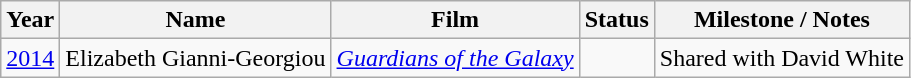<table class="wikitable">
<tr>
<th>Year</th>
<th>Name</th>
<th>Film</th>
<th>Status</th>
<th>Milestone / Notes</th>
</tr>
<tr>
<td><a href='#'>2014</a></td>
<td>Elizabeth Gianni-Georgiou</td>
<td><em><a href='#'>Guardians of the Galaxy</a></em></td>
<td></td>
<td>Shared with David White</td>
</tr>
</table>
